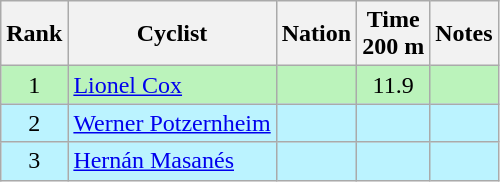<table class="wikitable sortable" style="text-align:center">
<tr>
<th>Rank</th>
<th>Cyclist</th>
<th>Nation</th>
<th>Time<br>200 m</th>
<th>Notes</th>
</tr>
<tr bgcolor=bbf3bb>
<td>1</td>
<td align=left><a href='#'>Lionel Cox</a></td>
<td align=left></td>
<td>11.9</td>
<td></td>
</tr>
<tr bgcolor=bbf3ff>
<td>2</td>
<td align=left><a href='#'>Werner Potzernheim</a></td>
<td align=left></td>
<td></td>
<td></td>
</tr>
<tr bgcolor=bbf3ff>
<td>3</td>
<td align=left><a href='#'>Hernán Masanés</a></td>
<td align=left></td>
<td></td>
<td></td>
</tr>
</table>
